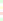<table style="font-size: 85%">
<tr>
<td style="background:#dfd;"></td>
</tr>
<tr>
<td style="background:#ffd;"></td>
</tr>
<tr>
<td style="background:#fdd;"></td>
</tr>
<tr>
<td style="background:#dfd;"></td>
</tr>
</table>
